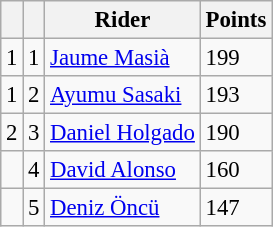<table class="wikitable" style="font-size: 95%;">
<tr>
<th></th>
<th></th>
<th>Rider</th>
<th>Points</th>
</tr>
<tr>
<td> 1</td>
<td align=center>1</td>
<td> <a href='#'>Jaume Masià</a></td>
<td align=left>199</td>
</tr>
<tr>
<td> 1</td>
<td align=center>2</td>
<td> <a href='#'>Ayumu Sasaki</a></td>
<td align=left>193</td>
</tr>
<tr>
<td> 2</td>
<td align=center>3</td>
<td> <a href='#'>Daniel Holgado</a></td>
<td align=left>190</td>
</tr>
<tr>
<td></td>
<td align=center>4</td>
<td> <a href='#'>David Alonso</a></td>
<td align=left>160</td>
</tr>
<tr>
<td></td>
<td align=center>5</td>
<td> <a href='#'>Deniz Öncü</a></td>
<td align=left>147</td>
</tr>
</table>
